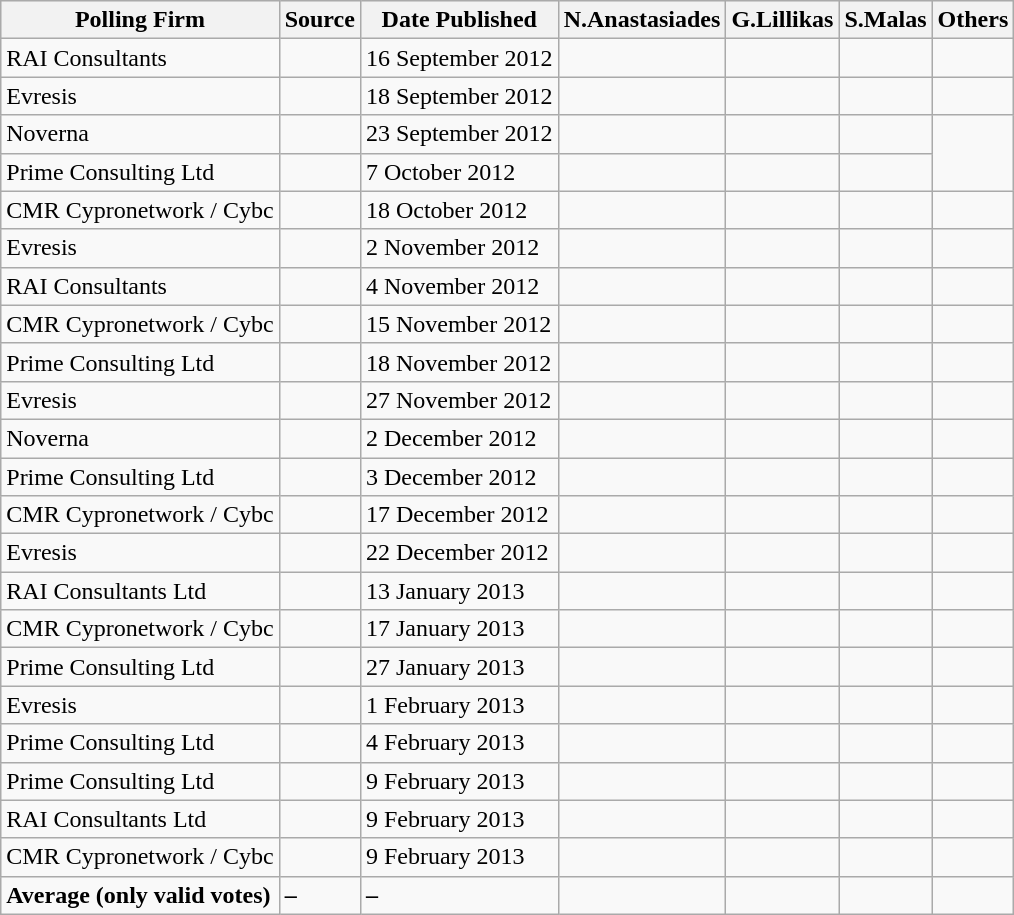<table class="wikitable">
<tr style="background:#e9e9e9;">
<th>Polling Firm</th>
<th>Source</th>
<th>Date Published</th>
<th>N.Anastasiades</th>
<th>G.Lillikas</th>
<th>S.Malas</th>
<th>Others</th>
</tr>
<tr>
<td>RAI Consultants</td>
<td><small></small></td>
<td>16 September 2012</td>
<td></td>
<td></td>
<td></td>
<td></td>
</tr>
<tr>
<td>Evresis</td>
<td><small></small></td>
<td>18 September 2012</td>
<td></td>
<td></td>
<td></td>
<td></td>
</tr>
<tr>
<td>Noverna</td>
<td><small></small></td>
<td>23 September 2012</td>
<td></td>
<td></td>
<td></td>
</tr>
<tr>
<td>Prime Consulting Ltd</td>
<td><small></small></td>
<td>7 October 2012</td>
<td></td>
<td></td>
<td></td>
</tr>
<tr>
<td>CMR Cypronetwork / Cybc</td>
<td><small></small></td>
<td>18 October 2012</td>
<td></td>
<td></td>
<td></td>
<td></td>
</tr>
<tr>
<td>Evresis</td>
<td><small></small></td>
<td>2 November 2012</td>
<td></td>
<td></td>
<td></td>
<td></td>
</tr>
<tr>
<td>RAI Consultants</td>
<td><small></small></td>
<td>4 November 2012</td>
<td></td>
<td></td>
<td></td>
<td></td>
</tr>
<tr>
<td>CMR Cypronetwork / Cybc</td>
<td><small></small></td>
<td>15 November 2012</td>
<td></td>
<td></td>
<td></td>
<td></td>
</tr>
<tr>
<td>Prime Consulting Ltd</td>
<td><small></small></td>
<td>18 November 2012</td>
<td></td>
<td></td>
<td></td>
<td></td>
</tr>
<tr>
<td>Evresis</td>
<td><small></small></td>
<td>27 November 2012</td>
<td></td>
<td></td>
<td></td>
<td></td>
</tr>
<tr>
<td>Noverna</td>
<td><small> </small></td>
<td>2 December 2012</td>
<td></td>
<td></td>
<td></td>
<td></td>
</tr>
<tr>
<td>Prime Consulting Ltd</td>
<td><small></small></td>
<td>3 December 2012</td>
<td></td>
<td></td>
<td></td>
<td></td>
</tr>
<tr>
<td>CMR Cypronetwork / Cybc</td>
<td><small></small></td>
<td>17 December 2012</td>
<td></td>
<td></td>
<td></td>
<td></td>
</tr>
<tr>
<td>Evresis</td>
<td><small></small></td>
<td>22 December 2012</td>
<td></td>
<td></td>
<td></td>
<td></td>
</tr>
<tr>
<td>RAI Consultants Ltd</td>
<td><small></small></td>
<td>13 January 2013</td>
<td></td>
<td></td>
<td></td>
<td></td>
</tr>
<tr>
<td>CMR Cypronetwork / Cybc</td>
<td><small></small></td>
<td>17 January 2013</td>
<td></td>
<td></td>
<td></td>
<td></td>
</tr>
<tr>
<td>Prime Consulting Ltd</td>
<td><small></small></td>
<td>27 January 2013</td>
<td></td>
<td></td>
<td></td>
<td></td>
</tr>
<tr>
<td>Evresis</td>
<td><small></small></td>
<td>1 February 2013</td>
<td></td>
<td></td>
<td></td>
<td></td>
</tr>
<tr>
<td>Prime Consulting Ltd</td>
<td><small></small></td>
<td>4 February 2013</td>
<td></td>
<td></td>
<td></td>
<td></td>
</tr>
<tr>
<td>Prime Consulting Ltd</td>
<td><small></small></td>
<td>9 February 2013</td>
<td></td>
<td></td>
<td></td>
<td></td>
</tr>
<tr>
<td>RAI Consultants Ltd</td>
<td><small></small></td>
<td>9 February 2013</td>
<td></td>
<td></td>
<td></td>
<td></td>
</tr>
<tr>
<td>CMR Cypronetwork / Cybc</td>
<td><small></small></td>
<td>9 February 2013</td>
<td></td>
<td></td>
<td></td>
<td></td>
</tr>
<tr>
<td><strong>Average (only valid votes)</strong></td>
<td><strong> – </strong></td>
<td><strong> – </strong></td>
<td></td>
<td></td>
<td></td>
<td></td>
</tr>
</table>
